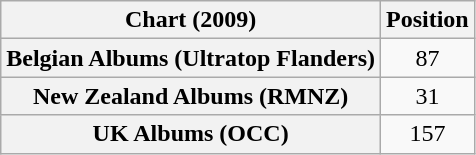<table class="wikitable sortable plainrowheaders" style="text-align:center">
<tr>
<th scope="col">Chart (2009)</th>
<th scope="col">Position</th>
</tr>
<tr>
<th scope="row">Belgian Albums (Ultratop Flanders)</th>
<td>87</td>
</tr>
<tr>
<th scope="row">New Zealand Albums (RMNZ)</th>
<td>31</td>
</tr>
<tr>
<th scope="row">UK Albums (OCC)</th>
<td>157</td>
</tr>
</table>
